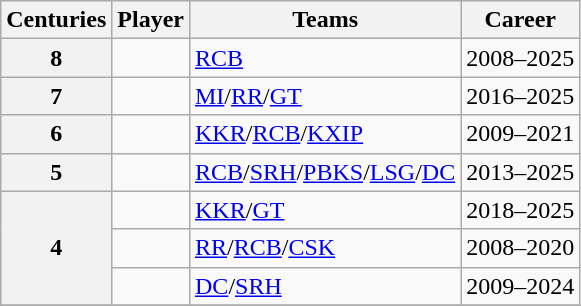<table class="wikitable sortable">
<tr>
<th>Centuries</th>
<th>Player</th>
<th>Teams</th>
<th>Career</th>
</tr>
<tr>
<th>8</th>
<td></td>
<td><a href='#'>RCB</a></td>
<td>2008–2025</td>
</tr>
<tr>
<th>7</th>
<td></td>
<td><a href='#'>MI</a>/<a href='#'>RR</a>/<a href='#'>GT</a></td>
<td>2016–2025</td>
</tr>
<tr>
<th>6</th>
<td></td>
<td><a href='#'>KKR</a>/<a href='#'>RCB</a>/<a href='#'>KXIP</a></td>
<td>2009–2021</td>
</tr>
<tr>
<th>5</th>
<td></td>
<td><a href='#'>RCB</a>/<a href='#'>SRH</a>/<a href='#'>PBKS</a>/<a href='#'>LSG</a>/<a href='#'>DC</a></td>
<td>2013–2025</td>
</tr>
<tr>
<th rowspan=3>4</th>
<td></td>
<td><a href='#'>KKR</a>/<a href='#'>GT</a></td>
<td>2018–2025</td>
</tr>
<tr>
<td></td>
<td><a href='#'>RR</a>/<a href='#'>RCB</a>/<a href='#'>CSK</a></td>
<td>2008–2020</td>
</tr>
<tr>
<td></td>
<td><a href='#'>DC</a>/<a href='#'>SRH</a></td>
<td>2009–2024</td>
</tr>
<tr>
</tr>
</table>
